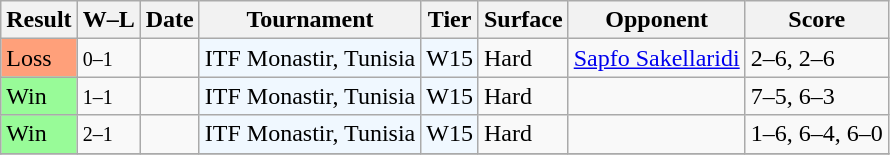<table class="sortable wikitable">
<tr>
<th>Result</th>
<th class="unsortable">W–L</th>
<th>Date</th>
<th>Tournament</th>
<th>Tier</th>
<th>Surface</th>
<th>Opponent</th>
<th class=unsortable>Score</th>
</tr>
<tr>
<td style="background:#FFA07A;">Loss</td>
<td><small>0–1</small></td>
<td></td>
<td style="background:#f0f8ff;">ITF Monastir, Tunisia</td>
<td style="background:#f0f8ff;">W15</td>
<td>Hard</td>
<td> <a href='#'>Sapfo Sakellaridi</a></td>
<td>2–6, 2–6</td>
</tr>
<tr>
<td style="background:#98fb98;">Win</td>
<td><small>1–1</small></td>
<td></td>
<td style="background:#f0f8ff;">ITF Monastir, Tunisia</td>
<td style="background:#f0f8ff;">W15</td>
<td>Hard</td>
<td> </td>
<td>7–5, 6–3</td>
</tr>
<tr>
<td style="background:#98fb98;">Win</td>
<td><small>2–1</small></td>
<td></td>
<td style="background:#f0f8ff;">ITF Monastir, Tunisia</td>
<td style="background:#f0f8ff;">W15</td>
<td>Hard</td>
<td> </td>
<td>1–6, 6–4, 6–0</td>
</tr>
<tr>
</tr>
</table>
